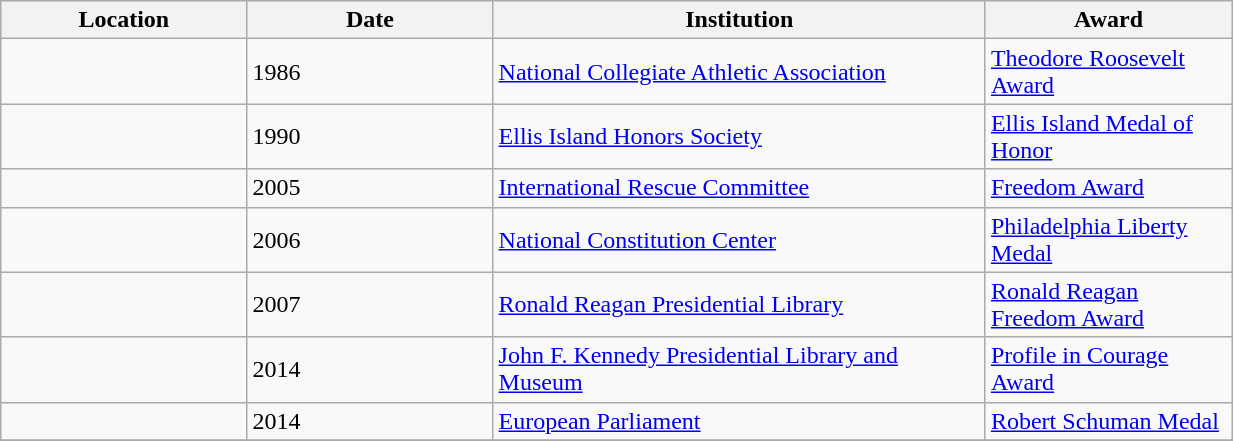<table class="wikitable" style="width:65%;">
<tr>
<th style="width:20%;">Location</th>
<th style="width:20%;">Date</th>
<th style="width:40%;">Institution</th>
<th style="width:20%;">Award</th>
</tr>
<tr>
<td></td>
<td>1986</td>
<td><a href='#'>National Collegiate Athletic Association</a></td>
<td><a href='#'>Theodore Roosevelt Award</a></td>
</tr>
<tr>
<td></td>
<td>1990</td>
<td><a href='#'>Ellis Island Honors Society</a></td>
<td><a href='#'>Ellis Island Medal of Honor</a></td>
</tr>
<tr>
<td></td>
<td>2005</td>
<td><a href='#'>International Rescue Committee</a></td>
<td><a href='#'>Freedom Award</a></td>
</tr>
<tr>
<td></td>
<td>2006</td>
<td><a href='#'>National Constitution Center</a></td>
<td><a href='#'>Philadelphia Liberty Medal</a></td>
</tr>
<tr>
<td></td>
<td>2007</td>
<td><a href='#'>Ronald Reagan Presidential Library</a></td>
<td><a href='#'>Ronald Reagan Freedom Award</a></td>
</tr>
<tr>
<td></td>
<td>2014</td>
<td><a href='#'>John F. Kennedy Presidential Library and Museum</a></td>
<td><a href='#'>Profile in Courage Award</a></td>
</tr>
<tr>
<td></td>
<td>2014</td>
<td><a href='#'>European Parliament</a></td>
<td><a href='#'>Robert Schuman Medal</a></td>
</tr>
<tr>
</tr>
</table>
